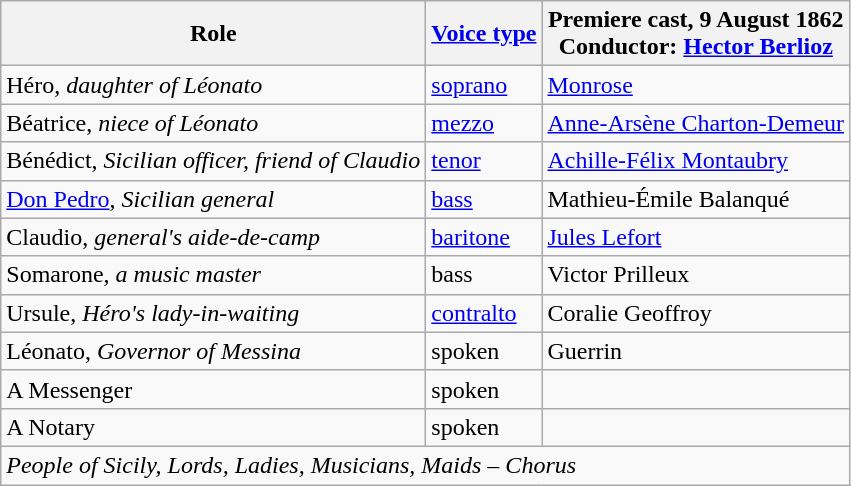<table class="wikitable">
<tr>
<th>Role</th>
<th><a href='#'>Voice type</a></th>
<th>Premiere cast, 9 August 1862<br>Conductor: <a href='#'>Hector Berlioz</a></th>
</tr>
<tr>
<td>Héro, <em>daughter of Léonato</em></td>
<td><a href='#'>soprano</a></td>
<td><a href='#'>Monrose</a></td>
</tr>
<tr>
<td>Béatrice, <em>niece of Léonato</em></td>
<td><a href='#'>mezzo</a></td>
<td><a href='#'>Anne-Arsène Charton-Demeur</a></td>
</tr>
<tr>
<td>Bénédict, <em>Sicilian officer, friend of Claudio</em></td>
<td><a href='#'>tenor</a></td>
<td><a href='#'>Achille-Félix Montaubry</a></td>
</tr>
<tr>
<td><a href='#'>Don Pedro</a>, <em>Sicilian general</em></td>
<td><a href='#'>bass</a></td>
<td>Mathieu-Émile Balanqué</td>
</tr>
<tr>
<td>Claudio, <em>general's aide-de-camp</em></td>
<td><a href='#'>baritone</a></td>
<td><a href='#'>Jules Lefort</a></td>
</tr>
<tr>
<td>Somarone, <em>a music master</em></td>
<td>bass</td>
<td>Victor Prilleux</td>
</tr>
<tr>
<td>Ursule, <em>Héro's lady-in-waiting</em></td>
<td><a href='#'>contralto</a></td>
<td>Coralie Geoffroy</td>
</tr>
<tr>
<td>Léonato, <em>Governor of Messina</em></td>
<td>spoken</td>
<td>Guerrin</td>
</tr>
<tr>
<td>A Messenger</td>
<td>spoken</td>
<td></td>
</tr>
<tr>
<td>A Notary</td>
<td>spoken</td>
<td></td>
</tr>
<tr>
<td colspan="3"><em>People of Sicily, Lords, Ladies, Musicians, Maids – Chorus</em></td>
</tr>
</table>
